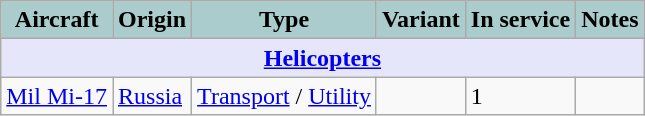<table class="wikitable">
<tr>
<th style="text-align:center; background:#acc;">Aircraft</th>
<th style="text-align: center; background:#acc;">Origin</th>
<th style="text-align:l center; background:#acc;">Type</th>
<th style="text-align:left; background:#acc;">Variant</th>
<th style="text-align:center; background:#acc;">In service</th>
<th style="text-align: center; background:#acc;">Notes</th>
</tr>
<tr>
<th style="align: center; background: lavender;" colspan="7"><a href='#'>Helicopters</a></th>
</tr>
<tr>
<td><a href='#'>Mil Mi-17</a></td>
<td><a href='#'>Russia</a></td>
<td><a href='#'>Transport</a> / <a href='#'>Utility</a></td>
<td></td>
<td>1</td>
<td></td>
</tr>
</table>
